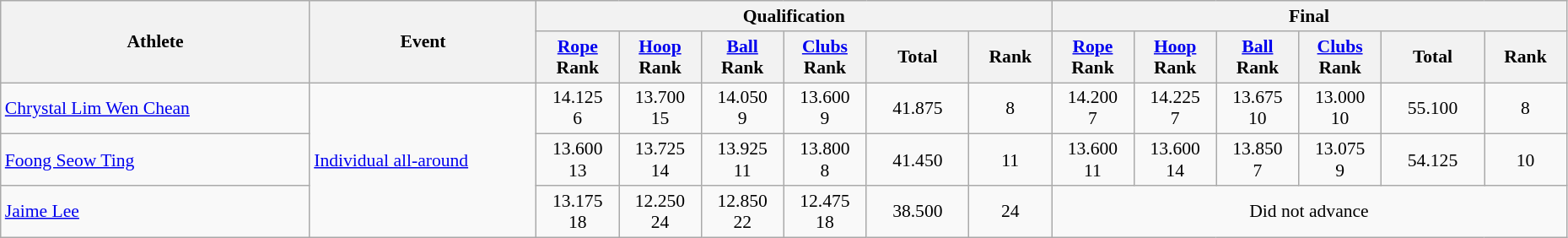<table class="wikitable" width="98%" style="text-align:center; font-size:90%">
<tr>
<th rowspan=2 width="15%">Athlete</th>
<th rowspan=2 width="11%">Event</th>
<th colspan=6>Qualification</th>
<th colspan=6>Final</th>
</tr>
<tr>
<th width="4%"><a href='#'>Rope</a><br>Rank</th>
<th width="4%"><a href='#'>Hoop</a><br>Rank</th>
<th width="4%"><a href='#'>Ball</a><br>Rank</th>
<th width="4%"><a href='#'>Clubs</a><br>Rank</th>
<th width="5%">Total</th>
<th width="4%">Rank</th>
<th width="4%"><a href='#'>Rope</a><br>Rank</th>
<th width="4%"><a href='#'>Hoop</a><br>Rank</th>
<th width="4%"><a href='#'>Ball</a><br>Rank</th>
<th width="4%"><a href='#'>Clubs</a><br>Rank</th>
<th width="5%">Total</th>
<th width="4%">Rank</th>
</tr>
<tr>
<td align="left"><a href='#'>Chrystal Lim Wen Chean</a></td>
<td align="left" rowspan=3><a href='#'>Individual all-around</a></td>
<td>14.125<br>6</td>
<td>13.700<br>15</td>
<td>14.050<br>9</td>
<td>13.600<br>9</td>
<td>41.875</td>
<td>8 <strong></strong></td>
<td>14.200<br>7</td>
<td>14.225<br>7</td>
<td>13.675<br>10</td>
<td>13.000<br>10</td>
<td>55.100</td>
<td>8</td>
</tr>
<tr>
<td align="left"><a href='#'>Foong Seow Ting</a></td>
<td>13.600<br>13</td>
<td>13.725<br>14</td>
<td>13.925<br>11</td>
<td>13.800<br>8</td>
<td>41.450</td>
<td>11 <strong></strong></td>
<td>13.600<br>11</td>
<td>13.600<br>14</td>
<td>13.850<br>7</td>
<td>13.075<br>9</td>
<td>54.125</td>
<td>10</td>
</tr>
<tr>
<td align="left"><a href='#'>Jaime Lee</a></td>
<td>13.175<br>18</td>
<td>12.250<br>24</td>
<td>12.850<br>22</td>
<td>12.475<br>18</td>
<td>38.500</td>
<td>24</td>
<td colspan=6>Did not advance</td>
</tr>
</table>
